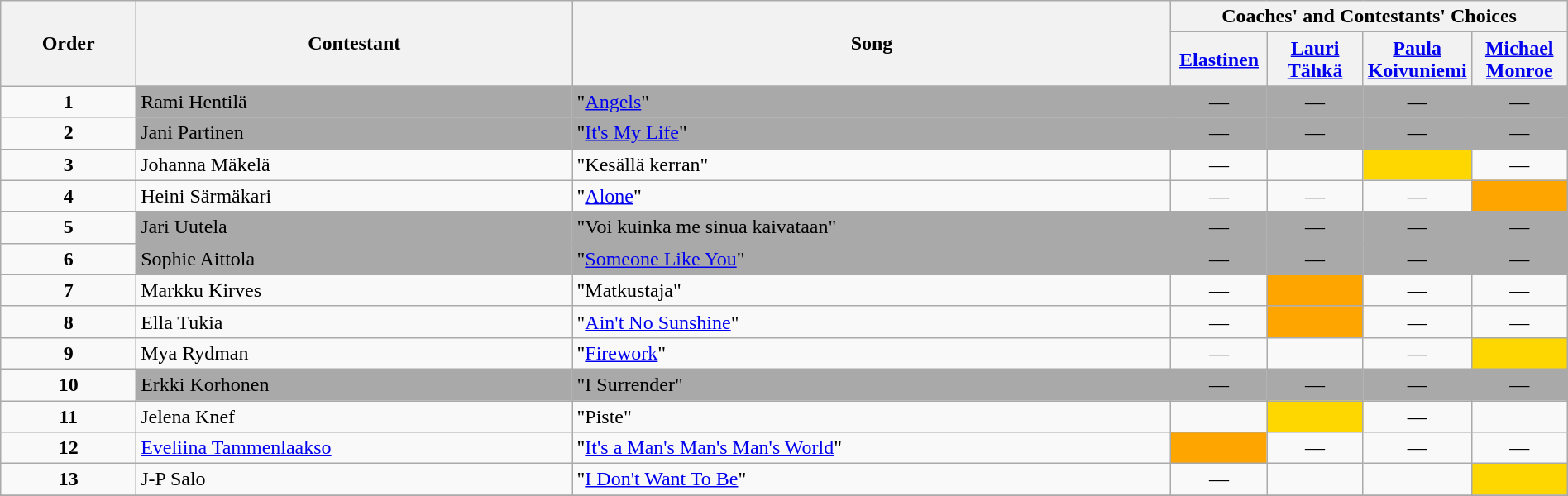<table class="wikitable" style="width:100%;">
<tr>
<th rowspan=2>Order</th>
<th rowspan=2>Contestant</th>
<th rowspan=2>Song</th>
<th colspan=4>Coaches' and Contestants' Choices</th>
</tr>
<tr>
<th width="70"><a href='#'>Elastinen</a></th>
<th width="70"><a href='#'>Lauri Tähkä</a></th>
<th width="70"><a href='#'>Paula Koivuniemi</a></th>
<th width="70"><a href='#'>Michael Monroe</a></th>
</tr>
<tr>
<td align="center"><strong>1</strong></td>
<td style="background:darkgrey;text-align:left;">Rami Hentilä</td>
<td style="background:darkgrey;text-align:left;">"<a href='#'>Angels</a>"</td>
<td style="background:darkgrey;text-align:center;">—</td>
<td style="background:darkgrey;text-align:center;">—</td>
<td style="background:darkgrey;text-align:center;">—</td>
<td style="background:darkgrey;text-align:center;">—</td>
</tr>
<tr>
<td align="center"><strong>2</strong></td>
<td style="background:darkgrey;text-align:left;">Jani Partinen</td>
<td style="background:darkgrey;text-align:left;">"<a href='#'>It's My Life</a>"</td>
<td style="background:darkgrey;text-align:center;">—</td>
<td style="background:darkgrey;text-align:center;">—</td>
<td style="background:darkgrey;text-align:center;">—</td>
<td style="background:darkgrey;text-align:center;">—</td>
</tr>
<tr>
<td align="center"><strong>3</strong></td>
<td>Johanna Mäkelä</td>
<td>"Kesällä kerran"</td>
<td align="center">—</td>
<td style=";text-align:center;"></td>
<td style="background:gold;text-align:center;"></td>
<td align="center">—</td>
</tr>
<tr>
<td align="center"><strong>4</strong></td>
<td>Heini Särmäkari</td>
<td>"<a href='#'>Alone</a>"</td>
<td align="center">—</td>
<td align="center">—</td>
<td align="center">—</td>
<td style="background:orange;text-align:center;"></td>
</tr>
<tr>
<td align="center"><strong>5</strong></td>
<td style="background:darkgrey;text-align:left;">Jari Uutela</td>
<td style="background:darkgrey;text-align:left;">"Voi kuinka me sinua kaivataan"</td>
<td style="background:darkgrey;text-align:center;">—</td>
<td style="background:darkgrey;text-align:center;">—</td>
<td style="background:darkgrey;text-align:center;">—</td>
<td style="background:darkgrey;text-align:center;">—</td>
</tr>
<tr>
<td align="center"><strong>6</strong></td>
<td style="background:darkgrey;text-align:left;">Sophie Aittola</td>
<td style="background:darkgrey;text-align:left;">"<a href='#'>Someone Like You</a>"</td>
<td style="background:darkgrey;text-align:center;">—</td>
<td style="background:darkgrey;text-align:center;">—</td>
<td style="background:darkgrey;text-align:center;">—</td>
<td style="background:darkgrey;text-align:center;">—</td>
</tr>
<tr>
<td align="center"><strong>7</strong></td>
<td>Markku Kirves</td>
<td>"Matkustaja"</td>
<td align="center">—</td>
<td style="background:orange;text-align:center;"></td>
<td align="center">—</td>
<td align="center">—</td>
</tr>
<tr>
<td align="center"><strong>8</strong></td>
<td>Ella Tukia</td>
<td>"<a href='#'>Ain't No Sunshine</a>"</td>
<td align="center">—</td>
<td style="background:orange;text-align:center;"></td>
<td align="center">—</td>
<td align="center">—</td>
</tr>
<tr>
<td align="center"><strong>9</strong></td>
<td>Mya Rydman</td>
<td>"<a href='#'>Firework</a>"</td>
<td align="center">—</td>
<td style=";text-align:center;"></td>
<td align="center">—</td>
<td style="background:gold;text-align:center;"></td>
</tr>
<tr>
<td align="center"><strong>10</strong></td>
<td style="background:darkgrey;text-align:left;">Erkki Korhonen</td>
<td style="background:darkgrey;text-align:left;">"I Surrender"</td>
<td style="background:darkgrey;text-align:center;">—</td>
<td style="background:darkgrey;text-align:center;">—</td>
<td style="background:darkgrey;text-align:center;">—</td>
<td style="background:darkgrey;text-align:center;">—</td>
</tr>
<tr>
<td align="center"><strong>11</strong></td>
<td>Jelena Knef</td>
<td>"Piste"</td>
<td style=";text-align:center;"></td>
<td style="background:gold;text-align:center;"></td>
<td align="center">—</td>
<td style=";text-align:center;"></td>
</tr>
<tr>
<td align="center"><strong>12</strong></td>
<td><a href='#'>Eveliina Tammenlaakso</a></td>
<td>"<a href='#'>It's a Man's Man's Man's World</a>"</td>
<td style="background:orange;text-align:center;"></td>
<td align="center">—</td>
<td align="center">—</td>
<td align="center">—</td>
</tr>
<tr>
<td align="center"><strong>13</strong></td>
<td>J-P Salo</td>
<td>"<a href='#'>I Don't Want To Be</a>"</td>
<td align="center">—</td>
<td style=";text-align:center;"></td>
<td style=";text-align:center;"></td>
<td style="background:gold;text-align:center;"></td>
</tr>
<tr>
</tr>
</table>
